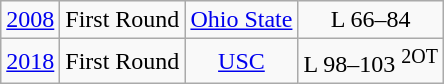<table class="wikitable">
<tr align="center">
<td><a href='#'>2008</a></td>
<td>First Round</td>
<td><a href='#'>Ohio State</a></td>
<td>L 66–84</td>
</tr>
<tr align="center">
<td><a href='#'>2018</a></td>
<td>First Round</td>
<td><a href='#'>USC</a></td>
<td>L 98–103 <sup>2OT</sup></td>
</tr>
</table>
